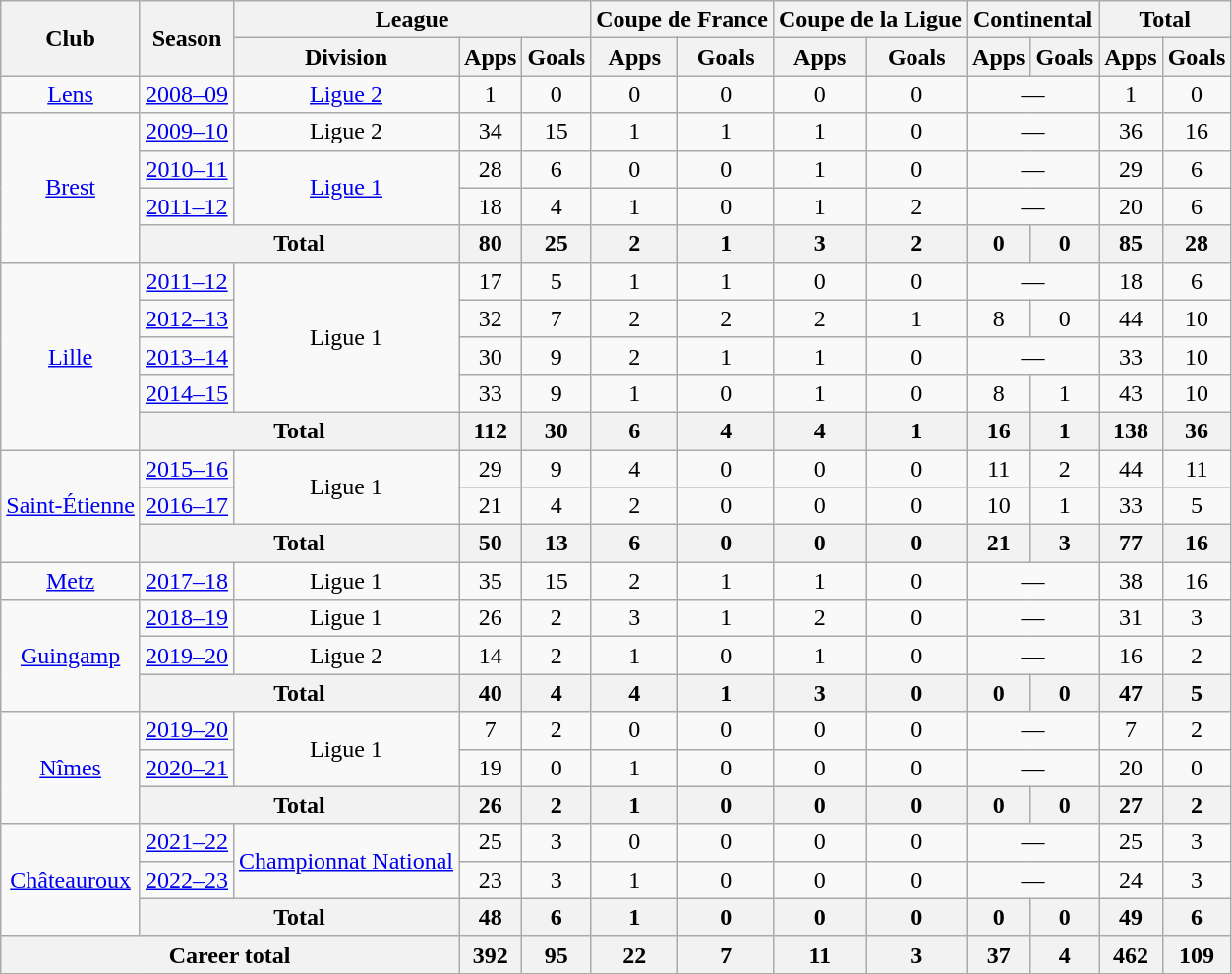<table class="wikitable", style="text-align:center">
<tr>
<th rowspan="2">Club</th>
<th rowspan="2">Season</th>
<th colspan="3">League</th>
<th colspan="2">Coupe de France</th>
<th colspan="2">Coupe de la Ligue</th>
<th colspan="2">Continental</th>
<th colspan="2">Total</th>
</tr>
<tr>
<th>Division</th>
<th>Apps</th>
<th>Goals</th>
<th>Apps</th>
<th>Goals</th>
<th>Apps</th>
<th>Goals</th>
<th>Apps</th>
<th>Goals</th>
<th>Apps</th>
<th>Goals</th>
</tr>
<tr>
<td><a href='#'>Lens</a></td>
<td><a href='#'>2008–09</a></td>
<td><a href='#'>Ligue 2</a></td>
<td>1</td>
<td>0</td>
<td>0</td>
<td>0</td>
<td>0</td>
<td>0</td>
<td colspan="2">—</td>
<td>1</td>
<td>0</td>
</tr>
<tr>
<td rowspan="4"><a href='#'>Brest</a></td>
<td><a href='#'>2009–10</a></td>
<td>Ligue 2</td>
<td>34</td>
<td>15</td>
<td>1</td>
<td>1</td>
<td>1</td>
<td>0</td>
<td colspan="2">—</td>
<td>36</td>
<td>16</td>
</tr>
<tr>
<td><a href='#'>2010–11</a></td>
<td rowspan="2"><a href='#'>Ligue 1</a></td>
<td>28</td>
<td>6</td>
<td>0</td>
<td>0</td>
<td>1</td>
<td>0</td>
<td colspan="2">—</td>
<td>29</td>
<td>6</td>
</tr>
<tr>
<td><a href='#'>2011–12</a></td>
<td>18</td>
<td>4</td>
<td>1</td>
<td>0</td>
<td>1</td>
<td>2</td>
<td colspan="2">—</td>
<td>20</td>
<td>6</td>
</tr>
<tr>
<th colspan="2">Total</th>
<th>80</th>
<th>25</th>
<th>2</th>
<th>1</th>
<th>3</th>
<th>2</th>
<th>0</th>
<th>0</th>
<th>85</th>
<th>28</th>
</tr>
<tr>
<td rowspan="5"><a href='#'>Lille</a></td>
<td><a href='#'>2011–12</a></td>
<td rowspan="4">Ligue 1</td>
<td>17</td>
<td>5</td>
<td>1</td>
<td>1</td>
<td>0</td>
<td>0</td>
<td colspan="2">—</td>
<td>18</td>
<td>6</td>
</tr>
<tr>
<td><a href='#'>2012–13</a></td>
<td>32</td>
<td>7</td>
<td>2</td>
<td>2</td>
<td>2</td>
<td>1</td>
<td>8</td>
<td>0</td>
<td>44</td>
<td>10</td>
</tr>
<tr>
<td><a href='#'>2013–14</a></td>
<td>30</td>
<td>9</td>
<td>2</td>
<td>1</td>
<td>1</td>
<td>0</td>
<td colspan="2">—</td>
<td>33</td>
<td>10</td>
</tr>
<tr>
<td><a href='#'>2014–15</a></td>
<td>33</td>
<td>9</td>
<td>1</td>
<td>0</td>
<td>1</td>
<td>0</td>
<td>8</td>
<td>1</td>
<td>43</td>
<td>10</td>
</tr>
<tr>
<th colspan="2">Total</th>
<th>112</th>
<th>30</th>
<th>6</th>
<th>4</th>
<th>4</th>
<th>1</th>
<th>16</th>
<th>1</th>
<th>138</th>
<th>36</th>
</tr>
<tr>
<td rowspan="3"><a href='#'>Saint-Étienne</a></td>
<td><a href='#'>2015–16</a></td>
<td rowspan="2">Ligue 1</td>
<td>29</td>
<td>9</td>
<td>4</td>
<td>0</td>
<td>0</td>
<td>0</td>
<td>11</td>
<td>2</td>
<td>44</td>
<td>11</td>
</tr>
<tr>
<td><a href='#'>2016–17</a></td>
<td>21</td>
<td>4</td>
<td>2</td>
<td>0</td>
<td>0</td>
<td>0</td>
<td>10</td>
<td>1</td>
<td>33</td>
<td>5</td>
</tr>
<tr>
<th colspan="2">Total</th>
<th>50</th>
<th>13</th>
<th>6</th>
<th>0</th>
<th>0</th>
<th>0</th>
<th>21</th>
<th>3</th>
<th>77</th>
<th>16</th>
</tr>
<tr>
<td><a href='#'>Metz</a></td>
<td><a href='#'>2017–18</a></td>
<td>Ligue 1</td>
<td>35</td>
<td>15</td>
<td>2</td>
<td>1</td>
<td>1</td>
<td>0</td>
<td colspan="2">—</td>
<td>38</td>
<td>16</td>
</tr>
<tr>
<td rowspan="3"><a href='#'>Guingamp</a></td>
<td><a href='#'>2018–19</a></td>
<td>Ligue 1</td>
<td>26</td>
<td>2</td>
<td>3</td>
<td>1</td>
<td>2</td>
<td>0</td>
<td colspan="2">—</td>
<td>31</td>
<td>3</td>
</tr>
<tr>
<td><a href='#'>2019–20</a></td>
<td>Ligue 2</td>
<td>14</td>
<td>2</td>
<td>1</td>
<td>0</td>
<td>1</td>
<td>0</td>
<td colspan="2">—</td>
<td>16</td>
<td>2</td>
</tr>
<tr>
<th colspan="2">Total</th>
<th>40</th>
<th>4</th>
<th>4</th>
<th>1</th>
<th>3</th>
<th>0</th>
<th>0</th>
<th>0</th>
<th>47</th>
<th>5</th>
</tr>
<tr>
<td rowspan="3"><a href='#'>Nîmes</a></td>
<td><a href='#'>2019–20</a></td>
<td rowspan="2">Ligue 1</td>
<td>7</td>
<td>2</td>
<td>0</td>
<td>0</td>
<td>0</td>
<td>0</td>
<td colspan="2">—</td>
<td>7</td>
<td>2</td>
</tr>
<tr>
<td><a href='#'>2020–21</a></td>
<td>19</td>
<td>0</td>
<td>1</td>
<td>0</td>
<td>0</td>
<td>0</td>
<td colspan="2">—</td>
<td>20</td>
<td>0</td>
</tr>
<tr>
<th colspan="2">Total</th>
<th>26</th>
<th>2</th>
<th>1</th>
<th>0</th>
<th>0</th>
<th>0</th>
<th>0</th>
<th>0</th>
<th>27</th>
<th>2</th>
</tr>
<tr>
<td rowspan="3"><a href='#'>Châteauroux</a></td>
<td><a href='#'>2021–22</a></td>
<td rowspan="2"><a href='#'>Championnat National</a></td>
<td>25</td>
<td>3</td>
<td>0</td>
<td>0</td>
<td>0</td>
<td>0</td>
<td colspan="2">—</td>
<td>25</td>
<td>3</td>
</tr>
<tr>
<td><a href='#'>2022–23</a></td>
<td>23</td>
<td>3</td>
<td>1</td>
<td>0</td>
<td>0</td>
<td>0</td>
<td colspan="2">—</td>
<td>24</td>
<td>3</td>
</tr>
<tr>
<th colspan="2">Total</th>
<th>48</th>
<th>6</th>
<th>1</th>
<th>0</th>
<th>0</th>
<th>0</th>
<th>0</th>
<th>0</th>
<th>49</th>
<th>6</th>
</tr>
<tr>
<th colspan="3">Career total</th>
<th>392</th>
<th>95</th>
<th>22</th>
<th>7</th>
<th>11</th>
<th>3</th>
<th>37</th>
<th>4</th>
<th>462</th>
<th>109</th>
</tr>
</table>
